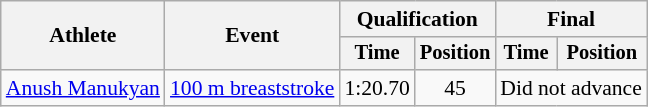<table class=wikitable style="font-size:90%">
<tr>
<th rowspan="2">Athlete</th>
<th rowspan="2">Event</th>
<th colspan="2">Qualification</th>
<th colspan="2">Final</th>
</tr>
<tr style="font-size:95%">
<th>Time</th>
<th>Position</th>
<th>Time</th>
<th>Position</th>
</tr>
<tr align=center>
<td align=left><a href='#'>Anush Manukyan</a></td>
<td align=left><a href='#'>100 m breaststroke</a></td>
<td>1:20.70</td>
<td>45</td>
<td colspan=2>Did not advance</td>
</tr>
</table>
